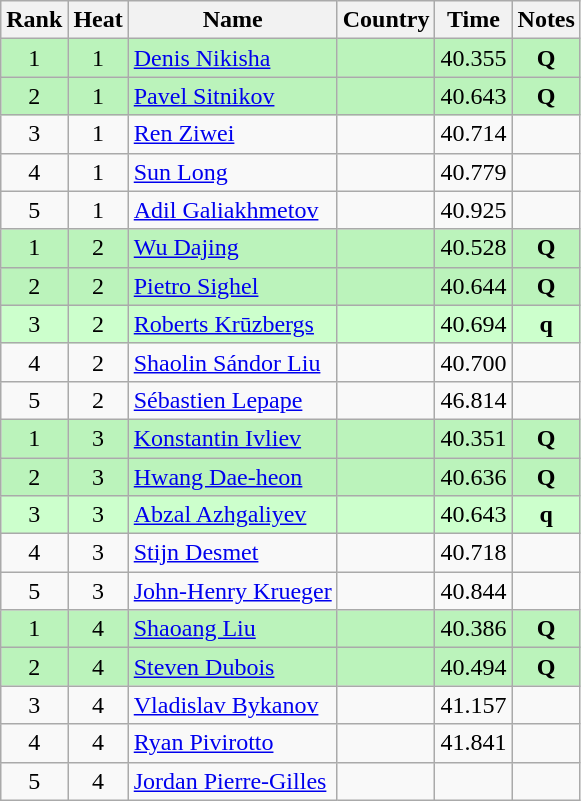<table class="wikitable sortable" style="text-align:center">
<tr>
<th>Rank</th>
<th>Heat</th>
<th>Name</th>
<th>Country</th>
<th>Time</th>
<th>Notes</th>
</tr>
<tr bgcolor=#bbf3bb>
<td>1</td>
<td>1</td>
<td align=left><a href='#'>Denis Nikisha</a></td>
<td align=left></td>
<td>40.355</td>
<td><strong>Q</strong></td>
</tr>
<tr bgcolor=#bbf3bb>
<td>2</td>
<td>1</td>
<td align=left><a href='#'>Pavel Sitnikov</a></td>
<td align=left></td>
<td>40.643</td>
<td><strong>Q</strong></td>
</tr>
<tr>
<td>3</td>
<td>1</td>
<td align=left><a href='#'>Ren Ziwei</a></td>
<td align=left></td>
<td>40.714</td>
<td></td>
</tr>
<tr>
<td>4</td>
<td>1</td>
<td align=left><a href='#'>Sun Long</a></td>
<td align=left></td>
<td>40.779</td>
<td></td>
</tr>
<tr>
<td>5</td>
<td>1</td>
<td align=left><a href='#'>Adil Galiakhmetov</a></td>
<td align=left></td>
<td>40.925</td>
<td></td>
</tr>
<tr bgcolor=#bbf3bb>
<td>1</td>
<td>2</td>
<td align=left><a href='#'>Wu Dajing</a></td>
<td align=left></td>
<td>40.528</td>
<td><strong>Q</strong></td>
</tr>
<tr bgcolor=#bbf3bb>
<td>2</td>
<td>2</td>
<td align=left><a href='#'>Pietro Sighel</a></td>
<td align=left></td>
<td>40.644</td>
<td><strong>Q</strong></td>
</tr>
<tr bgcolor=ccffcc>
<td>3</td>
<td>2</td>
<td align=left><a href='#'>Roberts Krūzbergs</a></td>
<td align=left></td>
<td>40.694</td>
<td><strong>q</strong></td>
</tr>
<tr>
<td>4</td>
<td>2</td>
<td align=left><a href='#'>Shaolin Sándor Liu</a></td>
<td align=left></td>
<td>40.700</td>
<td></td>
</tr>
<tr>
<td>5</td>
<td>2</td>
<td align=left><a href='#'>Sébastien Lepape</a></td>
<td align=left></td>
<td>46.814</td>
<td></td>
</tr>
<tr bgcolor=#bbf3bb>
<td>1</td>
<td>3</td>
<td align=left><a href='#'>Konstantin Ivliev</a></td>
<td align=left></td>
<td>40.351</td>
<td><strong>Q</strong></td>
</tr>
<tr bgcolor=#bbf3bb>
<td>2</td>
<td>3</td>
<td align=left><a href='#'>Hwang Dae-heon</a></td>
<td align=left></td>
<td>40.636</td>
<td><strong>Q</strong></td>
</tr>
<tr bgcolor=ccffcc>
<td>3</td>
<td>3</td>
<td align=left><a href='#'>Abzal Azhgaliyev</a></td>
<td align=left></td>
<td>40.643</td>
<td><strong>q</strong></td>
</tr>
<tr>
<td>4</td>
<td>3</td>
<td align=left><a href='#'>Stijn Desmet</a></td>
<td align=left></td>
<td>40.718</td>
<td></td>
</tr>
<tr>
<td>5</td>
<td>3</td>
<td align=left><a href='#'>John-Henry Krueger</a></td>
<td align=left></td>
<td>40.844</td>
<td></td>
</tr>
<tr bgcolor=#bbf3bb>
<td>1</td>
<td>4</td>
<td align=left><a href='#'>Shaoang Liu</a></td>
<td align=left></td>
<td>40.386</td>
<td><strong>Q</strong></td>
</tr>
<tr bgcolor=#bbf3bb>
<td>2</td>
<td>4</td>
<td align=left><a href='#'>Steven Dubois</a></td>
<td align=left></td>
<td>40.494</td>
<td><strong>Q</strong></td>
</tr>
<tr>
<td>3</td>
<td>4</td>
<td align=left><a href='#'>Vladislav Bykanov</a></td>
<td align=left></td>
<td>41.157</td>
<td></td>
</tr>
<tr>
<td>4</td>
<td>4</td>
<td align=left><a href='#'>Ryan Pivirotto</a></td>
<td align=left></td>
<td>41.841</td>
<td></td>
</tr>
<tr>
<td>5</td>
<td>4</td>
<td align=left><a href='#'>Jordan Pierre-Gilles</a></td>
<td align=left></td>
<td></td>
<td></td>
</tr>
</table>
